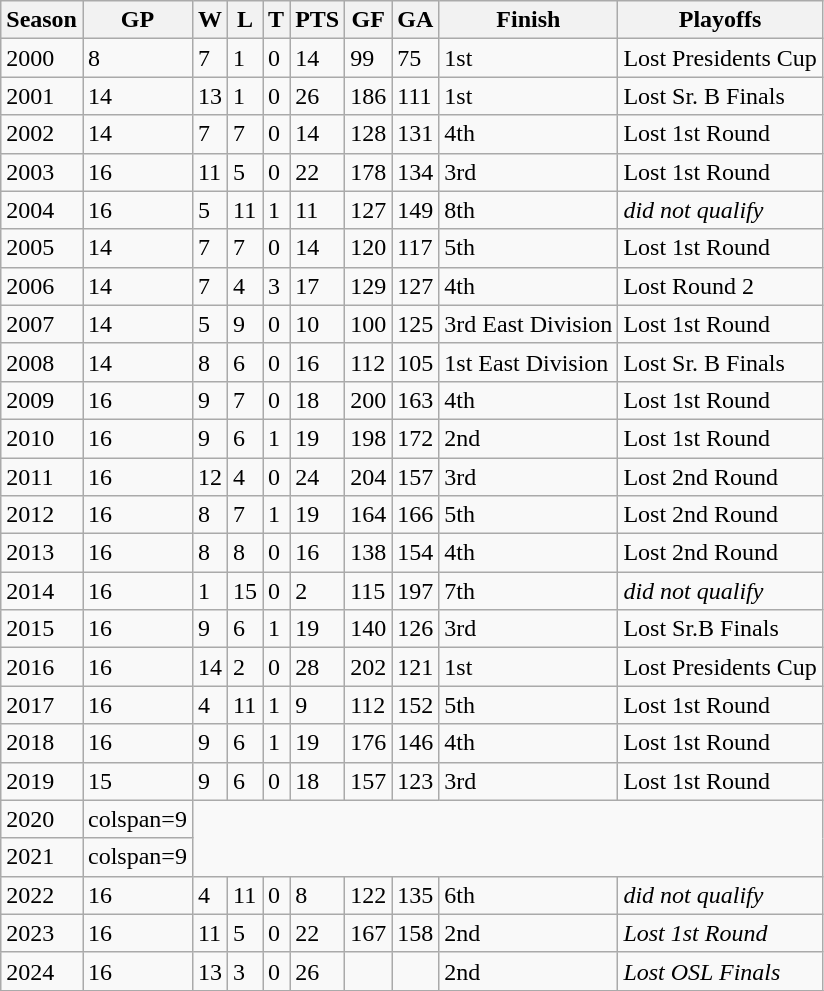<table class="wikitable">
<tr>
<th>Season</th>
<th>GP</th>
<th>W</th>
<th>L</th>
<th>T</th>
<th>PTS</th>
<th>GF</th>
<th>GA</th>
<th>Finish</th>
<th>Playoffs</th>
</tr>
<tr>
<td>2000</td>
<td>8</td>
<td>7</td>
<td>1</td>
<td>0</td>
<td>14</td>
<td>99</td>
<td>75</td>
<td>1st</td>
<td>Lost Presidents Cup</td>
</tr>
<tr>
<td>2001</td>
<td>14</td>
<td>13</td>
<td>1</td>
<td>0</td>
<td>26</td>
<td>186</td>
<td>111</td>
<td>1st</td>
<td>Lost Sr. B Finals</td>
</tr>
<tr>
<td>2002</td>
<td>14</td>
<td>7</td>
<td>7</td>
<td>0</td>
<td>14</td>
<td>128</td>
<td>131</td>
<td>4th</td>
<td>Lost 1st Round</td>
</tr>
<tr>
<td>2003</td>
<td>16</td>
<td>11</td>
<td>5</td>
<td>0</td>
<td>22</td>
<td>178</td>
<td>134</td>
<td>3rd</td>
<td>Lost 1st Round</td>
</tr>
<tr>
<td>2004</td>
<td>16</td>
<td>5</td>
<td>11</td>
<td>1</td>
<td>11</td>
<td>127</td>
<td>149</td>
<td>8th</td>
<td><em>did not qualify</em></td>
</tr>
<tr>
<td>2005</td>
<td>14</td>
<td>7</td>
<td>7</td>
<td>0</td>
<td>14</td>
<td>120</td>
<td>117</td>
<td>5th</td>
<td>Lost 1st Round</td>
</tr>
<tr>
<td>2006</td>
<td>14</td>
<td>7</td>
<td>4</td>
<td>3</td>
<td>17</td>
<td>129</td>
<td>127</td>
<td>4th</td>
<td>Lost Round 2</td>
</tr>
<tr>
<td>2007</td>
<td>14</td>
<td>5</td>
<td>9</td>
<td>0</td>
<td>10</td>
<td>100</td>
<td>125</td>
<td>3rd East Division</td>
<td>Lost 1st Round</td>
</tr>
<tr>
<td>2008</td>
<td>14</td>
<td>8</td>
<td>6</td>
<td>0</td>
<td>16</td>
<td>112</td>
<td>105</td>
<td>1st East Division</td>
<td>Lost Sr. B Finals</td>
</tr>
<tr>
<td>2009</td>
<td>16</td>
<td>9</td>
<td>7</td>
<td>0</td>
<td>18</td>
<td>200</td>
<td>163</td>
<td>4th</td>
<td>Lost 1st Round</td>
</tr>
<tr>
<td>2010</td>
<td>16</td>
<td>9</td>
<td>6</td>
<td>1</td>
<td>19</td>
<td>198</td>
<td>172</td>
<td>2nd</td>
<td>Lost 1st Round</td>
</tr>
<tr>
<td>2011</td>
<td>16</td>
<td>12</td>
<td>4</td>
<td>0</td>
<td>24</td>
<td>204</td>
<td>157</td>
<td>3rd</td>
<td>Lost 2nd Round</td>
</tr>
<tr>
<td>2012</td>
<td>16</td>
<td>8</td>
<td>7</td>
<td>1</td>
<td>19</td>
<td>164</td>
<td>166</td>
<td>5th</td>
<td>Lost 2nd Round</td>
</tr>
<tr>
<td>2013</td>
<td>16</td>
<td>8</td>
<td>8</td>
<td>0</td>
<td>16</td>
<td>138</td>
<td>154</td>
<td>4th</td>
<td>Lost 2nd Round</td>
</tr>
<tr>
<td>2014</td>
<td>16</td>
<td>1</td>
<td>15</td>
<td>0</td>
<td>2</td>
<td>115</td>
<td>197</td>
<td>7th</td>
<td><em>did not qualify</em></td>
</tr>
<tr>
<td>2015</td>
<td>16</td>
<td>9</td>
<td>6</td>
<td>1</td>
<td>19</td>
<td>140</td>
<td>126</td>
<td>3rd</td>
<td>Lost Sr.B Finals</td>
</tr>
<tr>
<td>2016</td>
<td>16</td>
<td>14</td>
<td>2</td>
<td>0</td>
<td>28</td>
<td>202</td>
<td>121</td>
<td>1st</td>
<td>Lost Presidents Cup</td>
</tr>
<tr>
<td>2017</td>
<td>16</td>
<td>4</td>
<td>11</td>
<td>1</td>
<td>9</td>
<td>112</td>
<td>152</td>
<td>5th</td>
<td>Lost 1st Round</td>
</tr>
<tr>
<td>2018</td>
<td>16</td>
<td>9</td>
<td>6</td>
<td>1</td>
<td>19</td>
<td>176</td>
<td>146</td>
<td>4th</td>
<td>Lost 1st Round</td>
</tr>
<tr>
<td>2019</td>
<td>15</td>
<td>9</td>
<td>6</td>
<td>0</td>
<td>18</td>
<td>157</td>
<td>123</td>
<td>3rd</td>
<td>Lost 1st Round</td>
</tr>
<tr>
<td>2020</td>
<td>colspan=9 </td>
</tr>
<tr>
<td>2021</td>
<td>colspan=9 </td>
</tr>
<tr>
<td>2022</td>
<td>16</td>
<td>4</td>
<td>11</td>
<td>0</td>
<td>8</td>
<td>122</td>
<td>135</td>
<td>6th</td>
<td><em>did not qualify</em></td>
</tr>
<tr>
<td>2023</td>
<td>16</td>
<td>11</td>
<td>5</td>
<td>0</td>
<td>22</td>
<td>167</td>
<td>158</td>
<td>2nd</td>
<td><em>Lost 1st Round</em></td>
</tr>
<tr>
<td>2024</td>
<td>16</td>
<td>13</td>
<td>3</td>
<td>0</td>
<td>26</td>
<td></td>
<td></td>
<td>2nd</td>
<td><em>Lost OSL Finals</em></td>
</tr>
<tr>
</tr>
</table>
